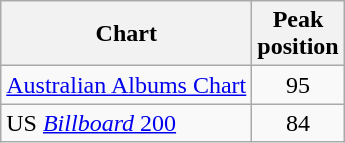<table class="wikitable sortable">
<tr>
<th>Chart</th>
<th>Peak<br>position</th>
</tr>
<tr>
<td><a href='#'>Australian Albums Chart</a></td>
<td align="center">95</td>
</tr>
<tr>
<td>US <a href='#'><em>Billboard</em> 200</a></td>
<td align="center">84</td>
</tr>
</table>
